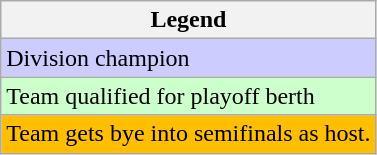<table class="wikitable">
<tr>
<th>Legend</th>
</tr>
<tr style="background:#ccf;">
<td>Division champion</td>
</tr>
<tr style="background:#cfc;">
<td>Team qualified for playoff berth</td>
</tr>
<tr style="background:#FFBF00;">
<td>Team gets bye into semifinals as host.</td>
</tr>
</table>
